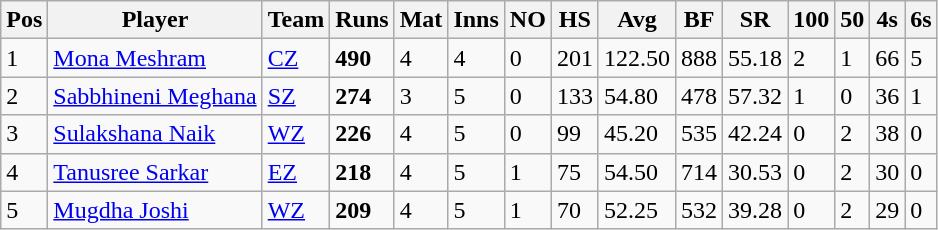<table class="wikitable">
<tr>
<th>Pos</th>
<th>Player</th>
<th>Team</th>
<th>Runs</th>
<th>Mat</th>
<th>Inns</th>
<th>NO</th>
<th>HS</th>
<th>Avg</th>
<th>BF</th>
<th>SR</th>
<th>100</th>
<th>50</th>
<th>4s</th>
<th>6s</th>
</tr>
<tr>
<td>1</td>
<td><a href='#'>Mona Meshram</a></td>
<td><a href='#'>CZ</a></td>
<td><strong>490</strong></td>
<td>4</td>
<td>4</td>
<td>0</td>
<td>201</td>
<td>122.50</td>
<td>888</td>
<td>55.18</td>
<td>2</td>
<td>1</td>
<td>66</td>
<td>5</td>
</tr>
<tr>
<td>2</td>
<td><a href='#'>Sabbhineni Meghana</a></td>
<td><a href='#'>SZ</a></td>
<td><strong>274</strong></td>
<td>3</td>
<td>5</td>
<td>0</td>
<td>133</td>
<td>54.80</td>
<td>478</td>
<td>57.32</td>
<td>1</td>
<td>0</td>
<td>36</td>
<td>1</td>
</tr>
<tr>
<td>3</td>
<td><a href='#'>Sulakshana Naik</a></td>
<td><a href='#'>WZ</a></td>
<td><strong>226</strong></td>
<td>4</td>
<td>5</td>
<td>0</td>
<td>99</td>
<td>45.20</td>
<td>535</td>
<td>42.24</td>
<td>0</td>
<td>2</td>
<td>38</td>
<td>0</td>
</tr>
<tr>
<td>4</td>
<td><a href='#'>Tanusree Sarkar</a></td>
<td><a href='#'>EZ</a></td>
<td><strong>218</strong></td>
<td>4</td>
<td>5</td>
<td>1</td>
<td>75</td>
<td>54.50</td>
<td>714</td>
<td>30.53</td>
<td>0</td>
<td>2</td>
<td>30</td>
<td>0</td>
</tr>
<tr>
<td>5</td>
<td><a href='#'>Mugdha Joshi</a></td>
<td><a href='#'>WZ</a></td>
<td><strong>209</strong></td>
<td>4</td>
<td>5</td>
<td>1</td>
<td>70</td>
<td>52.25</td>
<td>532</td>
<td>39.28</td>
<td>0</td>
<td>2</td>
<td>29</td>
<td>0</td>
</tr>
</table>
